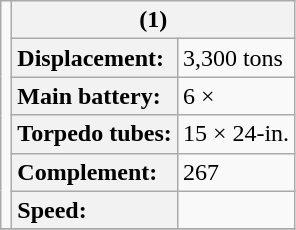<table class="wikitable plainrowheaders" style="text-align:left">
<tr valign="bottom">
<td rowspan=6 style="text-align:center"></td>
<th colspan=2 style="text-align:center"> (1)</th>
</tr>
<tr>
<th style="text-align:left">Displacement:</th>
<td>3,300 tons</td>
</tr>
<tr>
<th style="text-align:left">Main battery:</th>
<td>6 × </td>
</tr>
<tr>
<th style="text-align:left">Torpedo tubes:</th>
<td>15 × 24‑in.</td>
</tr>
<tr>
<th style="text-align:left">Complement:</th>
<td>267</td>
</tr>
<tr>
<th style="text-align:left">Speed:</th>
<td></td>
</tr>
<tr>
</tr>
</table>
